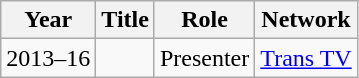<table class="wikitable sortable">
<tr>
<th>Year</th>
<th>Title</th>
<th>Role</th>
<th>Network</th>
</tr>
<tr>
<td>2013–16</td>
<td><em></em></td>
<td>Presenter</td>
<td><a href='#'>Trans TV</a></td>
</tr>
</table>
